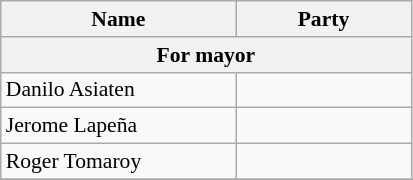<table class=wikitable style="font-size:90%">
<tr>
<th width=150px>Name</th>
<th colspan=2 width=110px>Party</th>
</tr>
<tr>
<th colspan=3>For mayor</th>
</tr>
<tr>
<td>Danilo Asiaten</td>
<td></td>
</tr>
<tr>
<td>Jerome Lapeña</td>
<td></td>
</tr>
<tr>
<td>Roger Tomaroy</td>
<td></td>
</tr>
<tr>
</tr>
</table>
